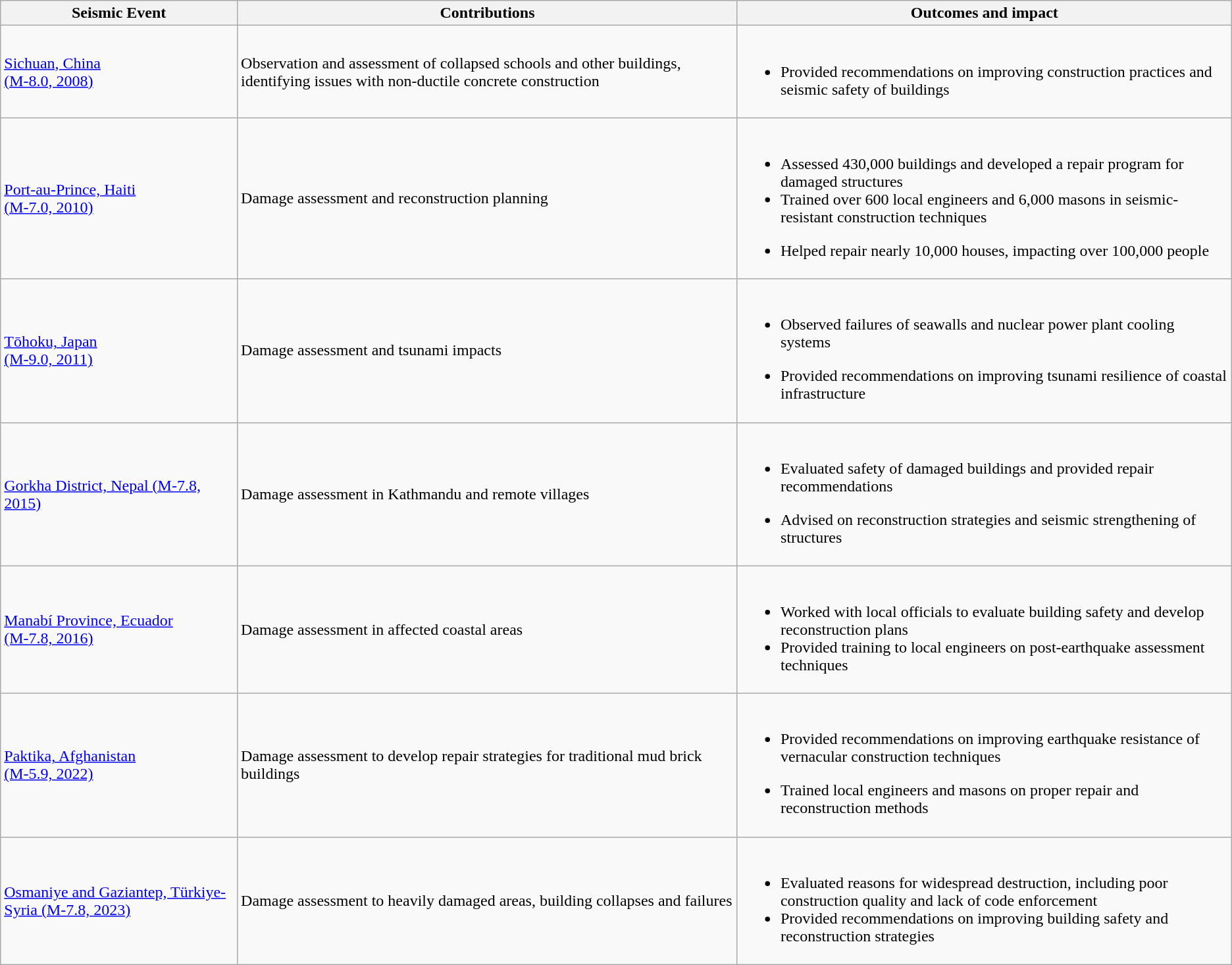<table class="wikitable">
<tr>
<th>Seismic Event</th>
<th>Contributions</th>
<th>Outcomes and impact</th>
</tr>
<tr>
<td><a href='#'>Sichuan, China</a><br><a href='#'>(M-8.0, 2008)</a></td>
<td>Observation and assessment of collapsed schools and other buildings, identifying issues with non-ductile concrete construction</td>
<td><br><ul><li>Provided recommendations on improving construction practices and seismic safety of buildings</li></ul></td>
</tr>
<tr>
<td><a href='#'>Port-au-Prince, Haiti</a><br><a href='#'>(M-7.0, 2010)</a></td>
<td>Damage assessment and reconstruction planning</td>
<td><br><ul><li>Assessed 430,000 buildings and developed a repair program for damaged structures</li><li>Trained over 600 local engineers and 6,000 masons in seismic-resistant construction techniques</li></ul><ul><li>Helped repair nearly 10,000 houses, impacting over 100,000 people</li></ul></td>
</tr>
<tr>
<td><a href='#'>Tōhoku, Japan</a><br><a href='#'>(M-9.0, 2011)</a></td>
<td>Damage assessment and tsunami impacts</td>
<td><br><ul><li>Observed failures of seawalls and nuclear power plant cooling systems</li></ul><ul><li>Provided recommendations on improving tsunami resilience of coastal infrastructure</li></ul></td>
</tr>
<tr>
<td><a href='#'>Gorkha District, Nepal (M-7.8, 2015)</a></td>
<td>Damage assessment in Kathmandu and remote villages</td>
<td><br><ul><li>Evaluated safety of damaged buildings and provided repair recommendations</li></ul><ul><li>Advised on reconstruction strategies and seismic strengthening of structures</li></ul></td>
</tr>
<tr>
<td><a href='#'>Manabí Province, Ecuador</a><br><a href='#'>(M-7.8, 2016)</a></td>
<td>Damage assessment in affected coastal areas</td>
<td><br><ul><li>Worked with local officials to evaluate building safety and develop reconstruction plans</li><li>Provided training to local engineers on post-earthquake assessment techniques</li></ul></td>
</tr>
<tr>
<td><a href='#'>Paktika, Afghanistan</a><br><a href='#'>(M-5.9, 2022)</a></td>
<td>Damage assessment to develop repair strategies for traditional mud brick buildings</td>
<td><br><ul><li>Provided recommendations on improving earthquake resistance of vernacular construction techniques</li></ul><ul><li>Trained local engineers and masons on proper repair and reconstruction methods</li></ul></td>
</tr>
<tr>
<td><a href='#'>Osmaniye and Gaziantep, Türkiye-Syria (M-7.8, 2023)</a></td>
<td>Damage assessment to heavily damaged areas, building collapses and failures</td>
<td><br><ul><li>Evaluated reasons for widespread destruction, including poor construction quality and lack of code enforcement</li><li>Provided recommendations on improving building safety and reconstruction strategies</li></ul></td>
</tr>
</table>
